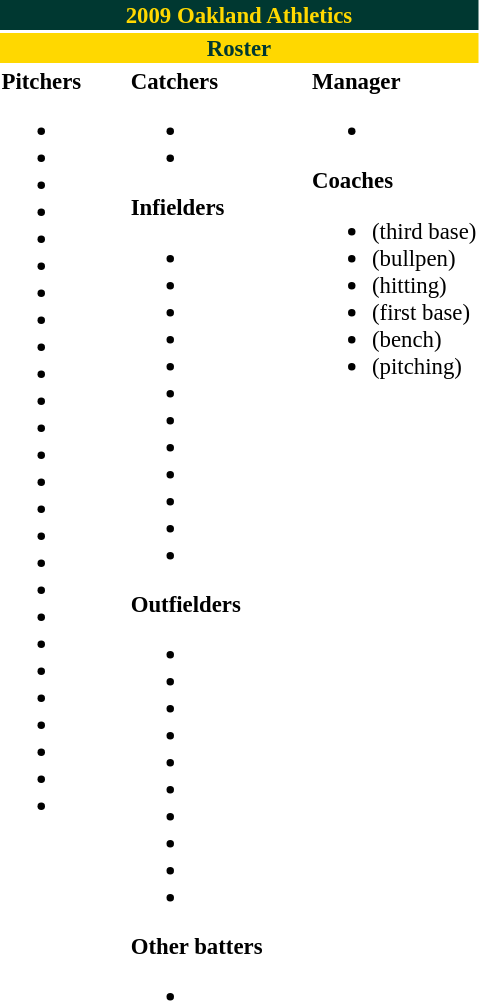<table class="toccolours" style="font-size: 95%;">
<tr>
<th colspan="10" style="background-color: #003831; color: #FFD800; text-align: center;">2009 Oakland Athletics</th>
</tr>
<tr>
<td colspan="10" style="background-color: #FFD800; color: #003831; text-align: center;"><strong>Roster</strong></td>
</tr>
<tr>
<td valign="top"><strong>Pitchers</strong><br><ul><li></li><li></li><li></li><li></li><li></li><li></li><li></li><li></li><li></li><li></li><li></li><li></li><li></li><li></li><li></li><li></li><li></li><li></li><li></li><li></li><li></li><li></li><li></li><li></li><li></li><li></li></ul></td>
<td width="25px"></td>
<td valign="top"><strong>Catchers</strong><br><ul><li></li><li></li></ul><strong>Infielders</strong><ul><li></li><li></li><li></li><li></li><li></li><li></li><li></li><li></li><li></li><li></li><li></li><li></li></ul><strong>Outfielders</strong><ul><li></li><li></li><li></li><li></li><li></li><li></li><li></li><li></li><li></li><li></li></ul><strong>Other batters</strong><ul><li></li></ul></td>
<td width="25px"></td>
<td valign="top"><strong>Manager</strong><br><ul><li></li></ul><strong>Coaches</strong><ul><li>  (third base)</li><li> (bullpen)</li><li> (hitting)</li><li> (first base)</li><li> (bench)</li><li> (pitching)</li></ul></td>
</tr>
</table>
